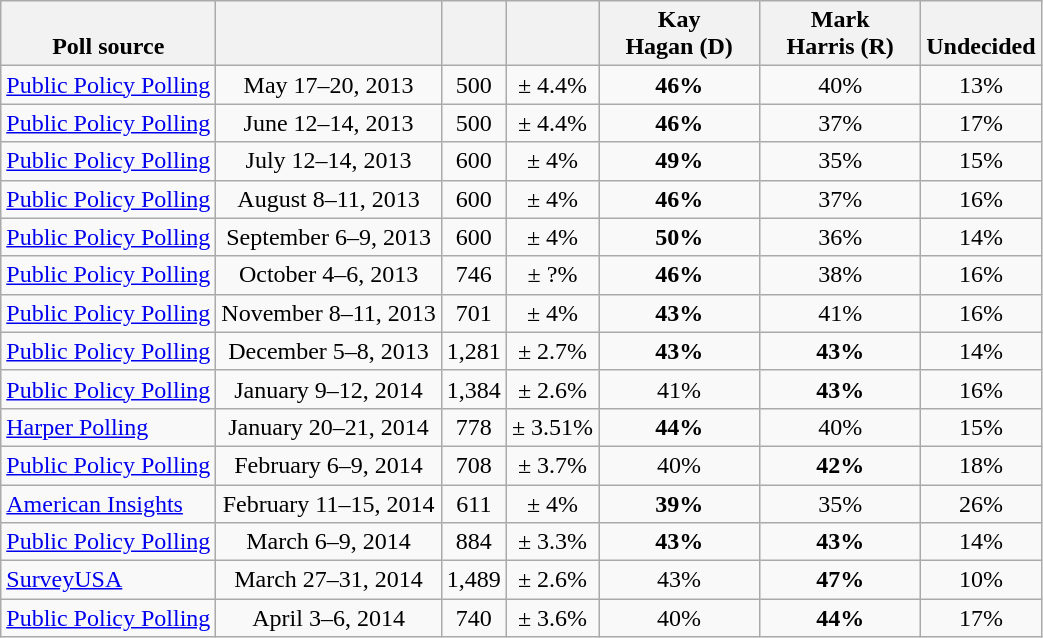<table class="wikitable" style="text-align:center">
<tr valign= bottom>
<th>Poll source</th>
<th></th>
<th></th>
<th></th>
<th style="width:100px;">Kay<br>Hagan (D)</th>
<th style="width:100px;">Mark<br>Harris (R)</th>
<th>Undecided</th>
</tr>
<tr>
<td align=left><a href='#'>Public Policy Polling</a></td>
<td>May 17–20, 2013</td>
<td>500</td>
<td>± 4.4%</td>
<td><strong>46%</strong></td>
<td>40%</td>
<td>13%</td>
</tr>
<tr>
<td align=left><a href='#'>Public Policy Polling</a></td>
<td>June 12–14, 2013</td>
<td>500</td>
<td>± 4.4%</td>
<td><strong>46%</strong></td>
<td>37%</td>
<td>17%</td>
</tr>
<tr>
<td align=left><a href='#'>Public Policy Polling</a></td>
<td>July 12–14, 2013</td>
<td>600</td>
<td>± 4%</td>
<td><strong>49%</strong></td>
<td>35%</td>
<td>15%</td>
</tr>
<tr>
<td align=left><a href='#'>Public Policy Polling</a></td>
<td>August 8–11, 2013</td>
<td>600</td>
<td>± 4%</td>
<td><strong>46%</strong></td>
<td>37%</td>
<td>16%</td>
</tr>
<tr>
<td align=left><a href='#'>Public Policy Polling</a></td>
<td>September 6–9, 2013</td>
<td>600</td>
<td>± 4%</td>
<td><strong>50%</strong></td>
<td>36%</td>
<td>14%</td>
</tr>
<tr>
<td align=left><a href='#'>Public Policy Polling</a></td>
<td>October 4–6, 2013</td>
<td>746</td>
<td>± ?%</td>
<td><strong>46%</strong></td>
<td>38%</td>
<td>16%</td>
</tr>
<tr>
<td align=left><a href='#'>Public Policy Polling</a></td>
<td>November 8–11, 2013</td>
<td>701</td>
<td>± 4%</td>
<td><strong>43%</strong></td>
<td>41%</td>
<td>16%</td>
</tr>
<tr>
<td align=left><a href='#'>Public Policy Polling</a></td>
<td>December 5–8, 2013</td>
<td>1,281</td>
<td>± 2.7%</td>
<td><strong>43%</strong></td>
<td><strong>43%</strong></td>
<td>14%</td>
</tr>
<tr>
<td align=left><a href='#'>Public Policy Polling</a></td>
<td>January 9–12, 2014</td>
<td>1,384</td>
<td>± 2.6%</td>
<td>41%</td>
<td><strong>43%</strong></td>
<td>16%</td>
</tr>
<tr>
<td align=left><a href='#'>Harper Polling</a></td>
<td>January 20–21, 2014</td>
<td>778</td>
<td>± 3.51%</td>
<td><strong>44%</strong></td>
<td>40%</td>
<td>15%</td>
</tr>
<tr>
<td align=left><a href='#'>Public Policy Polling</a></td>
<td>February 6–9, 2014</td>
<td>708</td>
<td>± 3.7%</td>
<td>40%</td>
<td><strong>42%</strong></td>
<td>18%</td>
</tr>
<tr>
<td align=left><a href='#'>American Insights</a></td>
<td>February 11–15, 2014</td>
<td>611</td>
<td>± 4%</td>
<td><strong>39%</strong></td>
<td>35%</td>
<td>26%</td>
</tr>
<tr>
<td align=left><a href='#'>Public Policy Polling</a></td>
<td>March 6–9, 2014</td>
<td>884</td>
<td>± 3.3%</td>
<td><strong>43%</strong></td>
<td><strong>43%</strong></td>
<td>14%</td>
</tr>
<tr>
<td align=left><a href='#'>SurveyUSA</a></td>
<td>March 27–31, 2014</td>
<td>1,489</td>
<td>± 2.6%</td>
<td>43%</td>
<td><strong>47%</strong></td>
<td>10%</td>
</tr>
<tr>
<td align=left><a href='#'>Public Policy Polling</a></td>
<td>April 3–6, 2014</td>
<td>740</td>
<td>± 3.6%</td>
<td>40%</td>
<td><strong>44%</strong></td>
<td>17%</td>
</tr>
</table>
